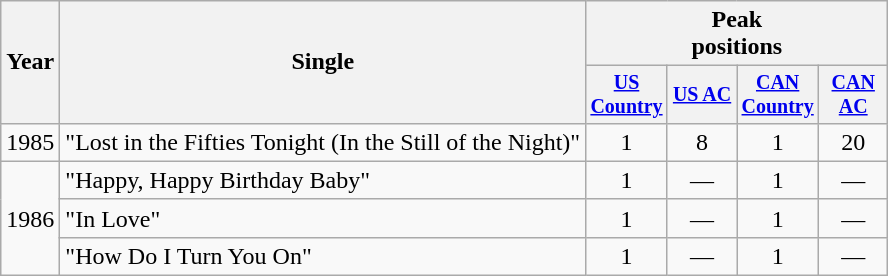<table class="wikitable" style="text-align:center;">
<tr>
<th rowspan="2">Year</th>
<th rowspan="2">Single</th>
<th colspan="4">Peak<br> positions</th>
</tr>
<tr style="font-size:smaller;">
<th width="40"><a href='#'>US Country</a></th>
<th width="40"><a href='#'>US AC</a></th>
<th width="40"><a href='#'>CAN Country</a></th>
<th width="40"><a href='#'>CAN AC</a></th>
</tr>
<tr>
<td>1985</td>
<td align="left">"Lost in the Fifties Tonight (In the Still of the Night)"</td>
<td>1</td>
<td>8</td>
<td>1</td>
<td>20</td>
</tr>
<tr>
<td rowspan="3">1986</td>
<td align="left">"Happy, Happy Birthday Baby"</td>
<td>1</td>
<td>—</td>
<td>1</td>
<td>—</td>
</tr>
<tr>
<td align="left">"In Love"</td>
<td>1</td>
<td>—</td>
<td>1</td>
<td>—</td>
</tr>
<tr>
<td align="left">"How Do I Turn You On"</td>
<td>1</td>
<td>—</td>
<td>1</td>
<td>—</td>
</tr>
</table>
